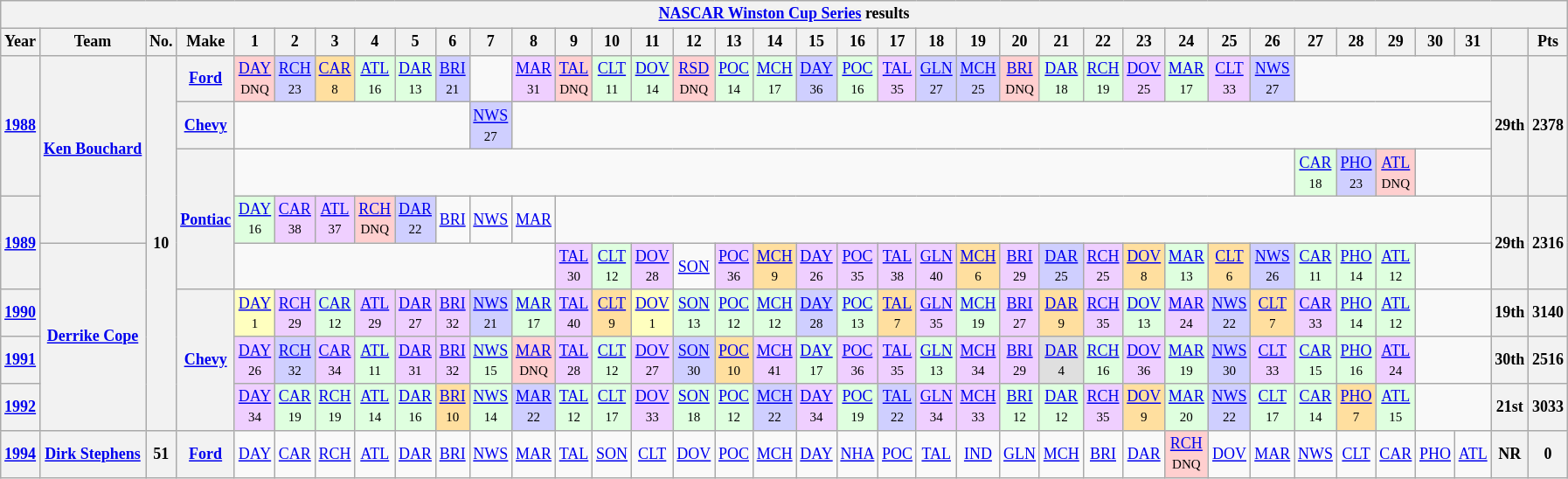<table class="wikitable" style="text-align:center; font-size:75%">
<tr>
<th colspan=37><a href='#'>NASCAR Winston Cup Series</a> results</th>
</tr>
<tr>
<th>Year</th>
<th>Team</th>
<th>No.</th>
<th>Make</th>
<th>1</th>
<th>2</th>
<th>3</th>
<th>4</th>
<th>5</th>
<th>6</th>
<th>7</th>
<th>8</th>
<th>9</th>
<th>10</th>
<th>11</th>
<th>12</th>
<th>13</th>
<th>14</th>
<th>15</th>
<th>16</th>
<th>17</th>
<th>18</th>
<th>19</th>
<th>20</th>
<th>21</th>
<th>22</th>
<th>23</th>
<th>24</th>
<th>25</th>
<th>26</th>
<th>27</th>
<th>28</th>
<th>29</th>
<th>30</th>
<th>31</th>
<th></th>
<th>Pts</th>
</tr>
<tr>
<th rowspan=3><a href='#'>1988</a></th>
<th rowspan=4><a href='#'>Ken Bouchard</a></th>
<th rowspan=8>10</th>
<th><a href='#'>Ford</a></th>
<td style="background:#FFCFCF;"><a href='#'>DAY</a><br><small>DNQ</small></td>
<td style="background:#CFCFFF;"><a href='#'>RCH</a><br><small>23</small></td>
<td style="background:#FFDF9F;"><a href='#'>CAR</a><br><small>8</small></td>
<td style="background:#DFFFDF;"><a href='#'>ATL</a><br><small>16</small></td>
<td style="background:#DFFFDF;"><a href='#'>DAR</a><br><small>13</small></td>
<td style="background:#CFCFFF;"><a href='#'>BRI</a><br><small>21</small></td>
<td></td>
<td style="background:#EFCFFF;"><a href='#'>MAR</a><br><small>31</small></td>
<td style="background:#FFCFCF;"><a href='#'>TAL</a><br><small>DNQ</small></td>
<td style="background:#DFFFDF;"><a href='#'>CLT</a><br><small>11</small></td>
<td style="background:#DFFFDF;"><a href='#'>DOV</a><br><small>14</small></td>
<td style="background:#FFCFCF;"><a href='#'>RSD</a><br><small>DNQ</small></td>
<td style="background:#DFFFDF;"><a href='#'>POC</a><br><small>14</small></td>
<td style="background:#DFFFDF;"><a href='#'>MCH</a><br><small>17</small></td>
<td style="background:#CFCFFF;"><a href='#'>DAY</a><br><small>36</small></td>
<td style="background:#DFFFDF;"><a href='#'>POC</a><br><small>16</small></td>
<td style="background:#EFCFFF;"><a href='#'>TAL</a><br><small>35</small></td>
<td style="background:#CFCFFF;"><a href='#'>GLN</a><br><small>27</small></td>
<td style="background:#CFCFFF;"><a href='#'>MCH</a><br><small>25</small></td>
<td style="background:#FFCFCF;"><a href='#'>BRI</a><br><small>DNQ</small></td>
<td style="background:#DFFFDF;"><a href='#'>DAR</a><br><small>18</small></td>
<td style="background:#DFFFDF;"><a href='#'>RCH</a><br><small>19</small></td>
<td style="background:#EFCFFF;"><a href='#'>DOV</a><br><small>25</small></td>
<td style="background:#DFFFDF;"><a href='#'>MAR</a><br><small>17</small></td>
<td style="background:#EFCFFF;"><a href='#'>CLT</a><br><small>33</small></td>
<td style="background:#CFCFFF;"><a href='#'>NWS</a><br><small>27</small></td>
<td colspan=5></td>
<th rowspan=3>29th</th>
<th rowspan=3>2378</th>
</tr>
<tr>
<th><a href='#'>Chevy</a></th>
<td colspan=6></td>
<td style="background:#CFCFFF;"><a href='#'>NWS</a><br><small>27</small></td>
<td colspan=24></td>
</tr>
<tr>
<th rowspan=3><a href='#'>Pontiac</a></th>
<td colspan=26></td>
<td style="background:#DFFFDF;"><a href='#'>CAR</a><br><small>18</small></td>
<td style="background:#CFCFFF;"><a href='#'>PHO</a><br><small>23</small></td>
<td style="background:#FFCFCF;"><a href='#'>ATL</a><br><small>DNQ</small></td>
<td colspan=2></td>
</tr>
<tr>
<th rowspan=2><a href='#'>1989</a></th>
<td style="background:#DFFFDF;"><a href='#'>DAY</a><br><small>16</small></td>
<td style="background:#EFCFFF;"><a href='#'>CAR</a><br><small>38</small></td>
<td style="background:#EFCFFF;"><a href='#'>ATL</a><br><small>37</small></td>
<td style="background:#FFCFCF;"><a href='#'>RCH</a><br><small>DNQ</small></td>
<td style="background:#CFCFFF;"><a href='#'>DAR</a><br><small>22</small></td>
<td><a href='#'>BRI</a></td>
<td><a href='#'>NWS</a></td>
<td><a href='#'>MAR</a></td>
<td colspan=23></td>
<th rowspan=2>29th</th>
<th rowspan=2>2316</th>
</tr>
<tr>
<th rowspan=4><a href='#'>Derrike Cope</a></th>
<td colspan=8></td>
<td style="background:#EFCFFF;"><a href='#'>TAL</a><br><small>30</small></td>
<td style="background:#DFFFDF;"><a href='#'>CLT</a><br><small>12</small></td>
<td style="background:#EFCFFF;"><a href='#'>DOV</a><br><small>28</small></td>
<td><a href='#'>SON</a></td>
<td style="background:#EFCFFF;"><a href='#'>POC</a><br><small>36</small></td>
<td style="background:#FFDF9F;"><a href='#'>MCH</a><br><small>9</small></td>
<td style="background:#EFCFFF;"><a href='#'>DAY</a><br><small>26</small></td>
<td style="background:#EFCFFF;"><a href='#'>POC</a><br><small>35</small></td>
<td style="background:#EFCFFF;"><a href='#'>TAL</a><br><small>38</small></td>
<td style="background:#EFCFFF;"><a href='#'>GLN</a><br><small>40</small></td>
<td style="background:#FFDF9F;"><a href='#'>MCH</a><br><small>6</small></td>
<td style="background:#EFCFFF;"><a href='#'>BRI</a><br><small>29</small></td>
<td style="background:#CFCFFF;"><a href='#'>DAR</a><br><small>25</small></td>
<td style="background:#EFCFFF;"><a href='#'>RCH</a><br><small>25</small></td>
<td style="background:#FFDF9F;"><a href='#'>DOV</a><br><small>8</small></td>
<td style="background:#DFFFDF;"><a href='#'>MAR</a><br><small>13</small></td>
<td style="background:#FFDF9F;"><a href='#'>CLT</a><br><small>6</small></td>
<td style="background:#CFCFFF;"><a href='#'>NWS</a><br><small>26</small></td>
<td style="background:#DFFFDF;"><a href='#'>CAR</a><br><small>11</small></td>
<td style="background:#DFFFDF;"><a href='#'>PHO</a><br><small>14</small></td>
<td style="background:#DFFFDF;"><a href='#'>ATL</a><br><small>12</small></td>
<td colspan=2></td>
</tr>
<tr>
<th><a href='#'>1990</a></th>
<th rowspan=3><a href='#'>Chevy</a></th>
<td style="background:#FFFFBF;"><a href='#'>DAY</a><br><small>1</small></td>
<td style="background:#EFCFFF;"><a href='#'>RCH</a><br><small>29</small></td>
<td style="background:#DFFFDF;"><a href='#'>CAR</a><br><small>12</small></td>
<td style="background:#EFCFFF;"><a href='#'>ATL</a><br><small>29</small></td>
<td style="background:#EFCFFF;"><a href='#'>DAR</a><br><small>27</small></td>
<td style="background:#EFCFFF;"><a href='#'>BRI</a><br><small>32</small></td>
<td style="background:#CFCFFF;"><a href='#'>NWS</a><br><small>21</small></td>
<td style="background:#DFFFDF;"><a href='#'>MAR</a><br><small>17</small></td>
<td style="background:#EFCFFF;"><a href='#'>TAL</a><br><small>40</small></td>
<td style="background:#FFDF9F;"><a href='#'>CLT</a><br><small>9</small></td>
<td style="background:#FFFFBF;"><a href='#'>DOV</a><br><small>1</small></td>
<td style="background:#DFFFDF;"><a href='#'>SON</a><br><small>13</small></td>
<td style="background:#DFFFDF;"><a href='#'>POC</a><br><small>12</small></td>
<td style="background:#DFFFDF;"><a href='#'>MCH</a><br><small>12</small></td>
<td style="background:#CFCFFF;"><a href='#'>DAY</a><br><small>28</small></td>
<td style="background:#DFFFDF;"><a href='#'>POC</a><br><small>13</small></td>
<td style="background:#FFDF9F;"><a href='#'>TAL</a><br><small>7</small></td>
<td style="background:#EFCFFF;"><a href='#'>GLN</a><br><small>35</small></td>
<td style="background:#DFFFDF;"><a href='#'>MCH</a><br><small>19</small></td>
<td style="background:#EFCFFF;"><a href='#'>BRI</a><br><small>27</small></td>
<td style="background:#FFDF9F;"><a href='#'>DAR</a><br><small>9</small></td>
<td style="background:#EFCFFF;"><a href='#'>RCH</a><br><small>35</small></td>
<td style="background:#DFFFDF;"><a href='#'>DOV</a><br><small>13</small></td>
<td style="background:#EFCFFF;"><a href='#'>MAR</a><br><small>24</small></td>
<td style="background:#CFCFFF;"><a href='#'>NWS</a><br><small>22</small></td>
<td style="background:#FFDF9F;"><a href='#'>CLT</a><br><small>7</small></td>
<td style="background:#EFCFFF;"><a href='#'>CAR</a><br><small>33</small></td>
<td style="background:#DFFFDF;"><a href='#'>PHO</a><br><small>14</small></td>
<td style="background:#DFFFDF;"><a href='#'>ATL</a><br><small>12</small></td>
<td colspan=2></td>
<th>19th</th>
<th>3140</th>
</tr>
<tr>
<th><a href='#'>1991</a></th>
<td style="background:#EFCFFF;"><a href='#'>DAY</a><br><small>26</small></td>
<td style="background:#CFCFFF;"><a href='#'>RCH</a><br><small>32</small></td>
<td style="background:#EFCFFF;"><a href='#'>CAR</a><br><small>34</small></td>
<td style="background:#DFFFDF;"><a href='#'>ATL</a><br><small>11</small></td>
<td style="background:#EFCFFF;"><a href='#'>DAR</a><br><small>31</small></td>
<td style="background:#EFCFFF;"><a href='#'>BRI</a><br><small>32</small></td>
<td style="background:#DFFFDF;"><a href='#'>NWS</a><br><small>15</small></td>
<td style="background:#FFCFCF;"><a href='#'>MAR</a><br><small>DNQ</small></td>
<td style="background:#EFCFFF;"><a href='#'>TAL</a><br><small>28</small></td>
<td style="background:#DFFFDF;"><a href='#'>CLT</a><br><small>12</small></td>
<td style="background:#EFCFFF;"><a href='#'>DOV</a><br><small>27</small></td>
<td style="background:#CFCFFF;"><a href='#'>SON</a><br><small>30</small></td>
<td style="background:#FFDF9F;"><a href='#'>POC</a><br><small>10</small></td>
<td style="background:#EFCFFF;"><a href='#'>MCH</a><br><small>41</small></td>
<td style="background:#DFFFDF;"><a href='#'>DAY</a><br><small>17</small></td>
<td style="background:#EFCFFF;"><a href='#'>POC</a><br><small>36</small></td>
<td style="background:#EFCFFF;"><a href='#'>TAL</a><br><small>35</small></td>
<td style="background:#DFFFDF;"><a href='#'>GLN</a><br><small>13</small></td>
<td style="background:#EFCFFF;"><a href='#'>MCH</a><br><small>34</small></td>
<td style="background:#EFCFFF;"><a href='#'>BRI</a><br><small>29</small></td>
<td style="background:#DFDFDF;"><a href='#'>DAR</a><br><small>4</small></td>
<td style="background:#DFFFDF;"><a href='#'>RCH</a><br><small>16</small></td>
<td style="background:#EFCFFF;"><a href='#'>DOV</a><br><small>36</small></td>
<td style="background:#DFFFDF;"><a href='#'>MAR</a><br><small>19</small></td>
<td style="background:#CFCFFF;"><a href='#'>NWS</a><br><small>30</small></td>
<td style="background:#EFCFFF;"><a href='#'>CLT</a><br><small>33</small></td>
<td style="background:#DFFFDF;"><a href='#'>CAR</a><br><small>15</small></td>
<td style="background:#DFFFDF;"><a href='#'>PHO</a><br><small>16</small></td>
<td style="background:#EFCFFF;"><a href='#'>ATL</a><br><small>24</small></td>
<td colspan=2></td>
<th>30th</th>
<th>2516</th>
</tr>
<tr>
<th><a href='#'>1992</a></th>
<td style="background:#EFCFFF;"><a href='#'>DAY</a><br><small>34</small></td>
<td style="background:#DFFFDF;"><a href='#'>CAR</a><br><small>19</small></td>
<td style="background:#DFFFDF;"><a href='#'>RCH</a><br><small>19</small></td>
<td style="background:#DFFFDF;"><a href='#'>ATL</a><br><small>14</small></td>
<td style="background:#DFFFDF;"><a href='#'>DAR</a><br><small>16</small></td>
<td style="background:#FFDF9F;"><a href='#'>BRI</a><br><small>10</small></td>
<td style="background:#DFFFDF;"><a href='#'>NWS</a><br><small>14</small></td>
<td style="background:#CFCFFF;"><a href='#'>MAR</a><br><small>22</small></td>
<td style="background:#DFFFDF;"><a href='#'>TAL</a><br><small>12</small></td>
<td style="background:#DFFFDF;"><a href='#'>CLT</a><br><small>17</small></td>
<td style="background:#EFCFFF;"><a href='#'>DOV</a><br><small>33</small></td>
<td style="background:#DFFFDF;"><a href='#'>SON</a><br><small>18</small></td>
<td style="background:#DFFFDF;"><a href='#'>POC</a><br><small>12</small></td>
<td style="background:#CFCFFF;"><a href='#'>MCH</a><br><small>22</small></td>
<td style="background:#EFCFFF;"><a href='#'>DAY</a><br><small>34</small></td>
<td style="background:#DFFFDF;"><a href='#'>POC</a><br><small>19</small></td>
<td style="background:#CFCFFF;"><a href='#'>TAL</a><br><small>22</small></td>
<td style="background:#EFCFFF;"><a href='#'>GLN</a><br><small>34</small></td>
<td style="background:#EFCFFF;"><a href='#'>MCH</a><br><small>33</small></td>
<td style="background:#DFFFDF;"><a href='#'>BRI</a><br><small>12</small></td>
<td style="background:#DFFFDF;"><a href='#'>DAR</a><br><small>12</small></td>
<td style="background:#EFCFFF;"><a href='#'>RCH</a><br><small>35</small></td>
<td style="background:#FFDF9F;"><a href='#'>DOV</a><br><small>9</small></td>
<td style="background:#DFFFDF;"><a href='#'>MAR</a><br><small>20</small></td>
<td style="background:#CFCFFF;"><a href='#'>NWS</a><br><small>22</small></td>
<td style="background:#DFFFDF;"><a href='#'>CLT</a><br><small>17</small></td>
<td style="background:#DFFFDF;"><a href='#'>CAR</a><br><small>14</small></td>
<td style="background:#FFDF9F;"><a href='#'>PHO</a><br><small>7</small></td>
<td style="background:#DFFFDF;"><a href='#'>ATL</a><br><small>15</small></td>
<td colspan=2></td>
<th>21st</th>
<th>3033</th>
</tr>
<tr>
<th><a href='#'>1994</a></th>
<th><a href='#'>Dirk Stephens</a></th>
<th>51</th>
<th><a href='#'>Ford</a></th>
<td><a href='#'>DAY</a></td>
<td><a href='#'>CAR</a></td>
<td><a href='#'>RCH</a></td>
<td><a href='#'>ATL</a></td>
<td><a href='#'>DAR</a></td>
<td><a href='#'>BRI</a></td>
<td><a href='#'>NWS</a></td>
<td><a href='#'>MAR</a></td>
<td><a href='#'>TAL</a></td>
<td><a href='#'>SON</a></td>
<td><a href='#'>CLT</a></td>
<td><a href='#'>DOV</a></td>
<td><a href='#'>POC</a></td>
<td><a href='#'>MCH</a></td>
<td><a href='#'>DAY</a></td>
<td><a href='#'>NHA</a></td>
<td><a href='#'>POC</a></td>
<td><a href='#'>TAL</a></td>
<td><a href='#'>IND</a></td>
<td><a href='#'>GLN</a></td>
<td><a href='#'>MCH</a></td>
<td><a href='#'>BRI</a></td>
<td><a href='#'>DAR</a></td>
<td style="background:#FFCFCF;"><a href='#'>RCH</a><br><small>DNQ</small></td>
<td><a href='#'>DOV</a></td>
<td><a href='#'>MAR</a></td>
<td><a href='#'>NWS</a></td>
<td><a href='#'>CLT</a></td>
<td><a href='#'>CAR</a></td>
<td><a href='#'>PHO</a></td>
<td><a href='#'>ATL</a></td>
<th>NR</th>
<th>0</th>
</tr>
</table>
